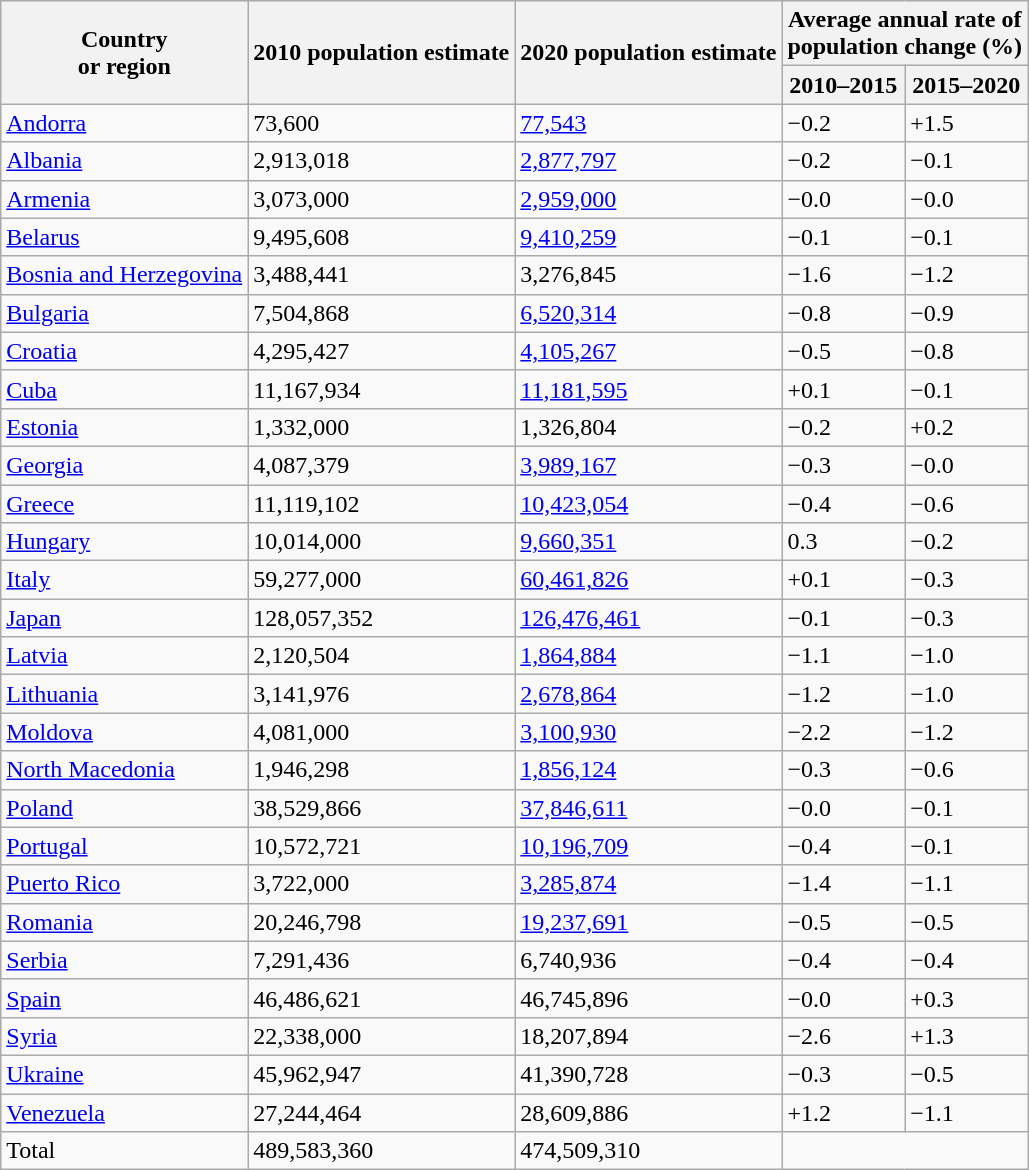<table class="wikitable sortable">
<tr>
<th rowspan=2>Country<br>or region</th>
<th rowspan=2 data-sort-type="number">2010 population estimate</th>
<th rowspan=2 data-sort-type="number">2020 population estimate</th>
<th colspan=2>Average annual rate of<br>population change (%)</th>
</tr>
<tr>
<th>2010–2015</th>
<th>2015–2020</th>
</tr>
<tr>
<td> <a href='#'>Andorra</a></td>
<td>73,600</td>
<td><a href='#'>77,543</a></td>
<td>−0.2</td>
<td>+1.5</td>
</tr>
<tr>
<td> <a href='#'>Albania</a></td>
<td>2,913,018</td>
<td><a href='#'>2,877,797</a></td>
<td>−0.2</td>
<td>−0.1</td>
</tr>
<tr>
<td> <a href='#'>Armenia</a></td>
<td>3,073,000</td>
<td><a href='#'>2,959,000</a></td>
<td>−0.0</td>
<td>−0.0</td>
</tr>
<tr>
<td> <a href='#'>Belarus</a></td>
<td>9,495,608</td>
<td><a href='#'>9,410,259</a></td>
<td>−0.1</td>
<td>−0.1</td>
</tr>
<tr>
<td> <a href='#'>Bosnia and Herzegovina</a></td>
<td>3,488,441</td>
<td>3,276,845</td>
<td>−1.6</td>
<td>−1.2</td>
</tr>
<tr>
<td> <a href='#'>Bulgaria</a></td>
<td>7,504,868</td>
<td><a href='#'>6,520,314</a></td>
<td>−0.8</td>
<td>−0.9</td>
</tr>
<tr>
<td> <a href='#'>Croatia</a></td>
<td>4,295,427</td>
<td><a href='#'>4,105,267</a></td>
<td>−0.5</td>
<td>−0.8</td>
</tr>
<tr>
<td> <a href='#'>Cuba</a></td>
<td>11,167,934</td>
<td><a href='#'>11,181,595</a></td>
<td>+0.1</td>
<td>−0.1</td>
</tr>
<tr>
<td> <a href='#'>Estonia</a></td>
<td>1,332,000</td>
<td>1,326,804</td>
<td>−0.2</td>
<td>+0.2</td>
</tr>
<tr>
<td> <a href='#'>Georgia</a></td>
<td>4,087,379</td>
<td><a href='#'>3,989,167</a></td>
<td>−0.3</td>
<td>−0.0</td>
</tr>
<tr>
<td> <a href='#'>Greece</a></td>
<td>11,119,102</td>
<td><a href='#'>10,423,054</a></td>
<td>−0.4</td>
<td>−0.6</td>
</tr>
<tr>
<td> <a href='#'>Hungary</a></td>
<td>10,014,000</td>
<td><a href='#'>9,660,351</a></td>
<td>0.3</td>
<td>−0.2</td>
</tr>
<tr>
<td> <a href='#'>Italy</a></td>
<td>59,277,000</td>
<td><a href='#'>60,461,826</a></td>
<td>+0.1</td>
<td>−0.3</td>
</tr>
<tr>
<td> <a href='#'>Japan</a></td>
<td>128,057,352</td>
<td><a href='#'>126,476,461</a></td>
<td>−0.1</td>
<td>−0.3</td>
</tr>
<tr>
<td> <a href='#'>Latvia</a></td>
<td>2,120,504</td>
<td><a href='#'>1,864,884</a></td>
<td>−1.1</td>
<td>−1.0</td>
</tr>
<tr>
<td> <a href='#'>Lithuania</a></td>
<td>3,141,976</td>
<td><a href='#'>2,678,864</a></td>
<td>−1.2</td>
<td>−1.0</td>
</tr>
<tr>
<td> <a href='#'>Moldova</a></td>
<td>4,081,000</td>
<td><a href='#'>3,100,930</a></td>
<td>−2.2</td>
<td>−1.2</td>
</tr>
<tr>
<td> <a href='#'>North Macedonia</a></td>
<td>1,946,298</td>
<td><a href='#'>1,856,124</a></td>
<td>−0.3</td>
<td>−0.6</td>
</tr>
<tr>
<td> <a href='#'>Poland</a></td>
<td>38,529,866</td>
<td><a href='#'>37,846,611</a></td>
<td>−0.0</td>
<td>−0.1</td>
</tr>
<tr>
<td> <a href='#'>Portugal</a></td>
<td>10,572,721</td>
<td><a href='#'>10,196,709</a></td>
<td>−0.4</td>
<td>−0.1</td>
</tr>
<tr>
<td> <a href='#'>Puerto Rico</a></td>
<td>3,722,000</td>
<td><a href='#'>3,285,874</a></td>
<td>−1.4</td>
<td>−1.1</td>
</tr>
<tr>
<td> <a href='#'>Romania</a></td>
<td>20,246,798</td>
<td><a href='#'>19,237,691</a></td>
<td>−0.5</td>
<td>−0.5</td>
</tr>
<tr>
<td> <a href='#'>Serbia</a></td>
<td>7,291,436</td>
<td>6,740,936</td>
<td>−0.4</td>
<td>−0.4</td>
</tr>
<tr>
<td> <a href='#'>Spain</a></td>
<td>46,486,621</td>
<td>46,745,896</td>
<td>−0.0</td>
<td>+0.3</td>
</tr>
<tr>
<td> <a href='#'>Syria</a></td>
<td>22,338,000</td>
<td>18,207,894</td>
<td>−2.6</td>
<td>+1.3</td>
</tr>
<tr>
<td> <a href='#'>Ukraine</a></td>
<td>45,962,947</td>
<td>41,390,728</td>
<td>−0.3</td>
<td>−0.5</td>
</tr>
<tr>
<td> <a href='#'>Venezuela</a></td>
<td>27,244,464</td>
<td>28,609,886</td>
<td>+1.2</td>
<td>−1.1</td>
</tr>
<tr>
<td>Total</td>
<td>489,583,360</td>
<td>474,509,310</td>
</tr>
</table>
